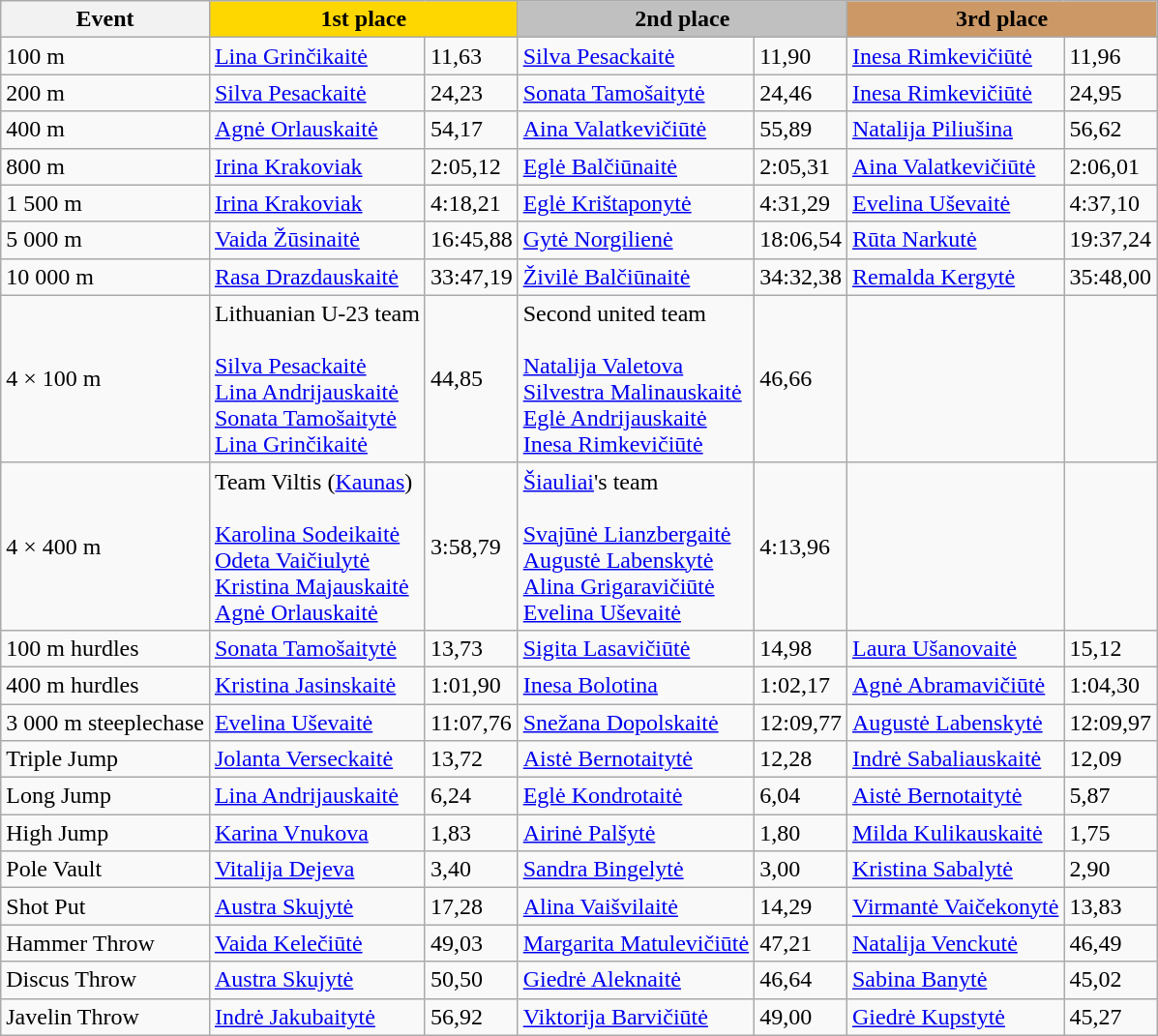<table class="wikitable">
<tr>
<th>Event</th>
<th style="background:gold;" colspan=2>1st place</th>
<th style="background:silver;" colspan=2>2nd place</th>
<th style="background:#CC9966;" colspan=2>3rd place</th>
</tr>
<tr>
<td>100 m</td>
<td><a href='#'>Lina Grinčikaitė</a></td>
<td>11,63</td>
<td><a href='#'>Silva Pesackaitė</a></td>
<td>11,90</td>
<td><a href='#'>Inesa Rimkevičiūtė</a></td>
<td>11,96</td>
</tr>
<tr>
<td>200 m</td>
<td><a href='#'>Silva Pesackaitė</a></td>
<td>24,23</td>
<td><a href='#'>Sonata Tamošaitytė</a></td>
<td>24,46</td>
<td><a href='#'>Inesa Rimkevičiūtė</a></td>
<td>24,95</td>
</tr>
<tr>
<td>400 m</td>
<td><a href='#'>Agnė Orlauskaitė</a></td>
<td>54,17</td>
<td><a href='#'>Aina Valatkevičiūtė</a></td>
<td>55,89</td>
<td><a href='#'>Natalija Piliušina</a></td>
<td>56,62</td>
</tr>
<tr>
<td>800 m</td>
<td><a href='#'>Irina Krakoviak</a></td>
<td>2:05,12</td>
<td><a href='#'>Eglė Balčiūnaitė</a></td>
<td>2:05,31</td>
<td><a href='#'>Aina Valatkevičiūtė</a></td>
<td>2:06,01</td>
</tr>
<tr>
<td>1 500 m</td>
<td><a href='#'>Irina Krakoviak</a></td>
<td>4:18,21</td>
<td><a href='#'>Eglė Krištaponytė</a></td>
<td>4:31,29</td>
<td><a href='#'>Evelina Uševaitė</a></td>
<td>4:37,10</td>
</tr>
<tr>
<td>5 000 m</td>
<td><a href='#'>Vaida Žūsinaitė</a></td>
<td>16:45,88</td>
<td><a href='#'>Gytė Norgilienė</a></td>
<td>18:06,54</td>
<td><a href='#'>Rūta Narkutė</a></td>
<td>19:37,24</td>
</tr>
<tr>
<td>10 000 m</td>
<td><a href='#'>Rasa Drazdauskaitė</a></td>
<td>33:47,19</td>
<td><a href='#'>Živilė Balčiūnaitė</a></td>
<td>34:32,38</td>
<td><a href='#'>Remalda Kergytė</a></td>
<td>35:48,00</td>
</tr>
<tr>
<td>4 × 100 m</td>
<td>Lithuanian U-23 team <br><br><a href='#'>Silva Pesackaitė</a> <br>
<a href='#'>Lina Andrijauskaitė</a> <br>
<a href='#'>Sonata Tamošaitytė</a> <br>
<a href='#'>Lina Grinčikaitė</a></td>
<td>44,85</td>
<td>Second united team <br><br><a href='#'>Natalija Valetova</a> <br>
<a href='#'>Silvestra Malinauskaitė</a> <br>
<a href='#'>Eglė Andrijauskaitė</a> <br>
<a href='#'>Inesa Rimkevičiūtė</a></td>
<td>46,66</td>
<td></td>
<td></td>
</tr>
<tr>
<td>4 × 400 m</td>
<td>Team Viltis (<a href='#'>Kaunas</a>) <br><br><a href='#'>Karolina Sodeikaitė</a> <br>
<a href='#'>Odeta Vaičiulytė</a> <br>
<a href='#'>Kristina Majauskaitė</a> <br>
<a href='#'>Agnė Orlauskaitė</a></td>
<td>3:58,79</td>
<td><a href='#'>Šiauliai</a>'s team <br><br><a href='#'>Svajūnė Lianzbergaitė</a> <br>
<a href='#'>Augustė Labenskytė</a> <br>
<a href='#'>Alina Grigaravičiūtė</a> <br>
<a href='#'>Evelina Uševaitė</a> <br></td>
<td>4:13,96</td>
<td></td>
<td></td>
</tr>
<tr>
<td>100 m hurdles</td>
<td><a href='#'>Sonata Tamošaitytė</a></td>
<td>13,73</td>
<td><a href='#'>Sigita Lasavičiūtė</a></td>
<td>14,98</td>
<td><a href='#'>Laura Ušanovaitė</a></td>
<td>15,12</td>
</tr>
<tr>
<td>400 m hurdles</td>
<td><a href='#'>Kristina Jasinskaitė</a></td>
<td>1:01,90</td>
<td><a href='#'>Inesa Bolotina</a></td>
<td>1:02,17</td>
<td><a href='#'>Agnė Abramavičiūtė</a></td>
<td>1:04,30</td>
</tr>
<tr>
<td>3 000 m steeplechase</td>
<td><a href='#'>Evelina Uševaitė</a></td>
<td>11:07,76</td>
<td><a href='#'>Snežana Dopolskaitė</a></td>
<td>12:09,77</td>
<td><a href='#'>Augustė Labenskytė</a></td>
<td>12:09,97</td>
</tr>
<tr>
<td>Triple Jump</td>
<td><a href='#'>Jolanta Verseckaitė</a></td>
<td>13,72</td>
<td><a href='#'>Aistė Bernotaitytė</a></td>
<td>12,28</td>
<td><a href='#'>Indrė Sabaliauskaitė</a></td>
<td>12,09</td>
</tr>
<tr>
<td>Long Jump</td>
<td><a href='#'>Lina Andrijauskaitė</a></td>
<td>6,24</td>
<td><a href='#'>Eglė Kondrotaitė</a></td>
<td>6,04</td>
<td><a href='#'>Aistė Bernotaitytė</a></td>
<td>5,87</td>
</tr>
<tr>
<td>High Jump</td>
<td><a href='#'>Karina Vnukova</a></td>
<td>1,83</td>
<td><a href='#'>Airinė Palšytė</a></td>
<td>1,80</td>
<td><a href='#'>Milda Kulikauskaitė</a></td>
<td>1,75</td>
</tr>
<tr>
<td>Pole Vault</td>
<td><a href='#'>Vitalija Dejeva</a></td>
<td>3,40</td>
<td><a href='#'>Sandra Bingelytė</a></td>
<td>3,00</td>
<td><a href='#'>Kristina Sabalytė</a></td>
<td>2,90</td>
</tr>
<tr>
<td>Shot Put</td>
<td><a href='#'>Austra Skujytė</a></td>
<td>17,28</td>
<td><a href='#'>Alina Vaišvilaitė</a></td>
<td>14,29</td>
<td><a href='#'>Virmantė Vaičekonytė</a></td>
<td>13,83</td>
</tr>
<tr>
<td>Hammer Throw</td>
<td><a href='#'>Vaida Kelečiūtė</a></td>
<td>49,03</td>
<td><a href='#'>Margarita Matulevičiūtė</a></td>
<td>47,21</td>
<td><a href='#'>Natalija Venckutė</a></td>
<td>46,49</td>
</tr>
<tr>
<td>Discus Throw</td>
<td><a href='#'>Austra Skujytė</a></td>
<td>50,50</td>
<td><a href='#'>Giedrė Aleknaitė</a></td>
<td>46,64</td>
<td><a href='#'>Sabina Banytė</a></td>
<td>45,02</td>
</tr>
<tr>
<td>Javelin Throw</td>
<td><a href='#'>Indrė Jakubaitytė</a></td>
<td>56,92</td>
<td><a href='#'>Viktorija Barvičiūtė</a></td>
<td>49,00</td>
<td><a href='#'>Giedrė Kupstytė</a></td>
<td>45,27</td>
</tr>
</table>
